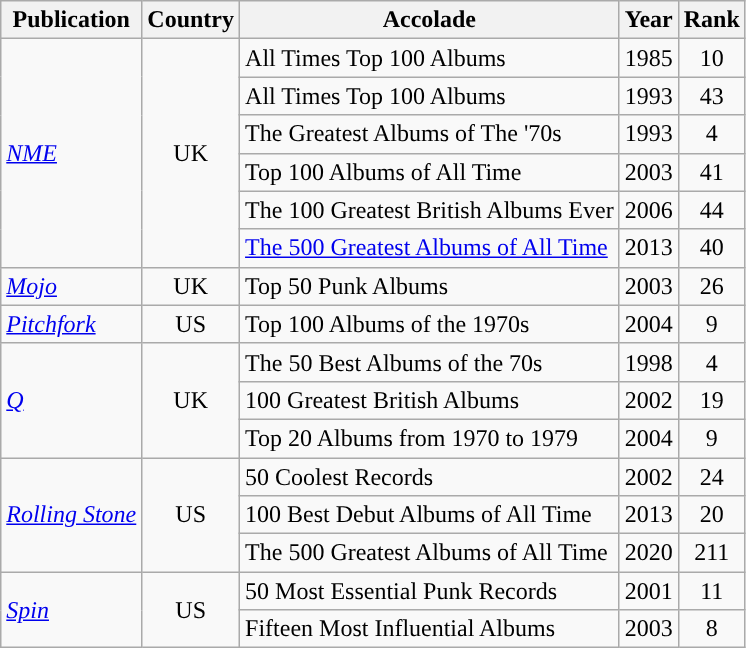<table class="wikitable sortable">
<tr>
<th>Publication</th>
<th>Country</th>
<th>Accolade</th>
<th>Year</th>
<th>Rank</th>
</tr>
<tr>
<td rowspan=6><em><a href='#'>NME</a></em></td>
<td rowspan=6 style="text-align:center">UK</td>
<td>All Times Top 100 Albums</td>
<td>1985</td>
<td align="center">10</td>
</tr>
<tr>
<td>All Times Top 100 Albums</td>
<td>1993</td>
<td align="center">43</td>
</tr>
<tr>
<td>The Greatest Albums of The '70s</td>
<td>1993</td>
<td align="center">4</td>
</tr>
<tr>
<td>Top 100 Albums of All Time</td>
<td>2003</td>
<td align="center">41</td>
</tr>
<tr>
<td>The 100 Greatest British Albums Ever</td>
<td>2006</td>
<td align="center">44</td>
</tr>
<tr>
<td><a href='#'>The 500 Greatest Albums of All Time</a></td>
<td>2013</td>
<td align="center">40</td>
</tr>
<tr>
<td><em><a href='#'>Mojo</a></em></td>
<td style="text-align:center">UK</td>
<td>Top 50 Punk Albums</td>
<td>2003</td>
<td align="center">26</td>
</tr>
<tr>
<td><em><a href='#'>Pitchfork</a></em></td>
<td style="text-align:center">US</td>
<td>Top 100 Albums of the 1970s</td>
<td>2004</td>
<td align="center">9</td>
</tr>
<tr>
<td rowspan=3><em><a href='#'>Q</a></em></td>
<td rowspan=3 style="text-align:center">UK</td>
<td>The 50 Best Albums of the 70s</td>
<td>1998</td>
<td align="center">4</td>
</tr>
<tr>
<td>100 Greatest British Albums</td>
<td>2002</td>
<td align="center">19</td>
</tr>
<tr>
<td>Top 20 Albums from 1970 to 1979</td>
<td>2004</td>
<td align="center">9</td>
</tr>
<tr>
<td rowspan="3"><em><a href='#'>Rolling Stone</a></em></td>
<td rowspan="3" style="text-align:center">US</td>
<td>50 Coolest Records</td>
<td>2002</td>
<td align="center">24</td>
</tr>
<tr>
<td>100 Best Debut Albums of All Time</td>
<td>2013</td>
<td align="center">20</td>
</tr>
<tr>
<td>The 500 Greatest Albums of All Time</td>
<td>2020</td>
<td align="center">211</td>
</tr>
<tr>
<td rowspan=2><em><a href='#'>Spin</a></em></td>
<td rowspan=2 style="text-align:center">US</td>
<td>50 Most Essential Punk Records</td>
<td>2001</td>
<td align="center">11</td>
</tr>
<tr>
<td>Fifteen Most Influential Albums</td>
<td>2003</td>
<td align="center">8</td>
</tr>
</table>
